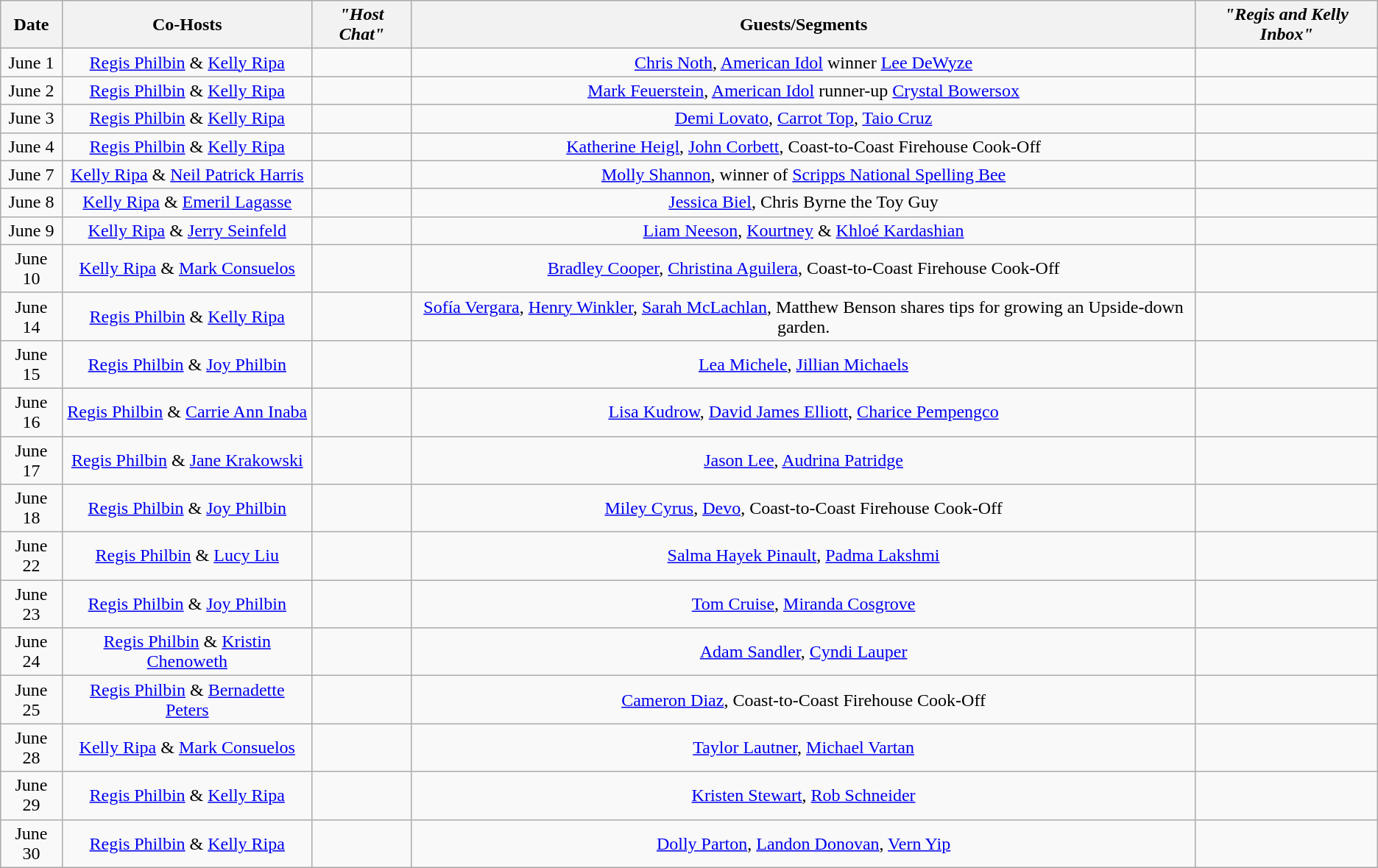<table class="wikitable sortable" border="1" style="text-align:center">
<tr>
<th>Date</th>
<th>Co-Hosts</th>
<th><em>"Host Chat"</em></th>
<th>Guests/Segments</th>
<th><em>"Regis and Kelly Inbox"</em></th>
</tr>
<tr>
<td>June 1</td>
<td><a href='#'>Regis Philbin</a> & <a href='#'>Kelly Ripa</a></td>
<td></td>
<td><a href='#'>Chris Noth</a>, <a href='#'>American Idol</a> winner <a href='#'>Lee DeWyze</a></td>
<td></td>
</tr>
<tr>
<td>June 2</td>
<td><a href='#'>Regis Philbin</a> & <a href='#'>Kelly Ripa</a></td>
<td></td>
<td><a href='#'>Mark Feuerstein</a>, <a href='#'>American Idol</a> runner-up <a href='#'>Crystal Bowersox</a></td>
<td></td>
</tr>
<tr>
<td>June 3</td>
<td><a href='#'>Regis Philbin</a> & <a href='#'>Kelly Ripa</a></td>
<td></td>
<td><a href='#'>Demi Lovato</a>, <a href='#'>Carrot Top</a>, <a href='#'>Taio Cruz</a></td>
<td></td>
</tr>
<tr>
<td>June 4</td>
<td><a href='#'>Regis Philbin</a> & <a href='#'>Kelly Ripa</a></td>
<td></td>
<td><a href='#'>Katherine Heigl</a>, <a href='#'>John Corbett</a>, Coast-to-Coast Firehouse Cook-Off</td>
<td></td>
</tr>
<tr>
<td>June 7</td>
<td><a href='#'>Kelly Ripa</a> & <a href='#'>Neil Patrick Harris</a></td>
<td></td>
<td><a href='#'>Molly Shannon</a>, winner of <a href='#'>Scripps National Spelling Bee</a></td>
<td></td>
</tr>
<tr>
<td>June 8</td>
<td><a href='#'>Kelly Ripa</a> & <a href='#'>Emeril Lagasse</a></td>
<td></td>
<td><a href='#'>Jessica Biel</a>, Chris Byrne the Toy Guy</td>
<td></td>
</tr>
<tr>
<td>June 9</td>
<td><a href='#'>Kelly Ripa</a> & <a href='#'>Jerry Seinfeld</a></td>
<td></td>
<td><a href='#'>Liam Neeson</a>, <a href='#'>Kourtney</a> & <a href='#'>Khloé Kardashian</a></td>
<td></td>
</tr>
<tr>
<td>June 10</td>
<td><a href='#'>Kelly Ripa</a> & <a href='#'>Mark Consuelos</a></td>
<td></td>
<td><a href='#'>Bradley Cooper</a>, <a href='#'>Christina Aguilera</a>, Coast-to-Coast Firehouse Cook-Off</td>
<td></td>
</tr>
<tr>
<td>June 14</td>
<td><a href='#'>Regis Philbin</a> & <a href='#'>Kelly Ripa</a></td>
<td></td>
<td><a href='#'>Sofía Vergara</a>, <a href='#'>Henry Winkler</a>, <a href='#'>Sarah McLachlan</a>, Matthew Benson shares tips for growing an Upside-down garden.</td>
<td></td>
</tr>
<tr>
<td>June 15</td>
<td><a href='#'>Regis Philbin</a> & <a href='#'>Joy Philbin</a></td>
<td></td>
<td><a href='#'>Lea Michele</a>, <a href='#'>Jillian Michaels</a></td>
<td></td>
</tr>
<tr>
<td>June 16</td>
<td><a href='#'>Regis Philbin</a> & <a href='#'>Carrie Ann Inaba</a></td>
<td></td>
<td><a href='#'>Lisa Kudrow</a>, <a href='#'>David James Elliott</a>, <a href='#'>Charice Pempengco</a></td>
<td></td>
</tr>
<tr>
<td>June 17</td>
<td><a href='#'>Regis Philbin</a> & <a href='#'>Jane Krakowski</a></td>
<td></td>
<td><a href='#'>Jason Lee</a>, <a href='#'>Audrina Patridge</a></td>
<td></td>
</tr>
<tr>
<td>June 18</td>
<td><a href='#'>Regis Philbin</a> & <a href='#'>Joy Philbin</a></td>
<td></td>
<td><a href='#'>Miley Cyrus</a>, <a href='#'>Devo</a>, Coast-to-Coast Firehouse Cook-Off</td>
<td></td>
</tr>
<tr>
<td>June 22</td>
<td><a href='#'>Regis Philbin</a> & <a href='#'>Lucy Liu</a></td>
<td></td>
<td><a href='#'>Salma Hayek Pinault</a>, <a href='#'>Padma Lakshmi</a></td>
<td></td>
</tr>
<tr>
<td>June 23</td>
<td><a href='#'>Regis Philbin</a> & <a href='#'>Joy Philbin</a></td>
<td></td>
<td><a href='#'>Tom Cruise</a>, <a href='#'>Miranda Cosgrove</a></td>
<td></td>
</tr>
<tr>
<td>June 24</td>
<td><a href='#'>Regis Philbin</a> & <a href='#'>Kristin Chenoweth</a></td>
<td></td>
<td><a href='#'>Adam Sandler</a>, <a href='#'>Cyndi Lauper</a></td>
<td></td>
</tr>
<tr>
<td>June 25</td>
<td><a href='#'>Regis Philbin</a> & <a href='#'>Bernadette Peters</a></td>
<td></td>
<td><a href='#'>Cameron Diaz</a>, Coast-to-Coast Firehouse Cook-Off</td>
<td></td>
</tr>
<tr>
<td>June 28</td>
<td><a href='#'>Kelly Ripa</a> & <a href='#'>Mark Consuelos</a></td>
<td></td>
<td><a href='#'>Taylor Lautner</a>, <a href='#'>Michael Vartan</a></td>
<td></td>
</tr>
<tr>
<td>June 29</td>
<td><a href='#'>Regis Philbin</a> & <a href='#'>Kelly Ripa</a></td>
<td></td>
<td><a href='#'>Kristen Stewart</a>, <a href='#'>Rob Schneider</a></td>
<td></td>
</tr>
<tr>
<td>June 30</td>
<td><a href='#'>Regis Philbin</a> & <a href='#'>Kelly Ripa</a></td>
<td></td>
<td><a href='#'>Dolly Parton</a>, <a href='#'>Landon Donovan</a>, <a href='#'>Vern Yip</a></td>
<td></td>
</tr>
</table>
